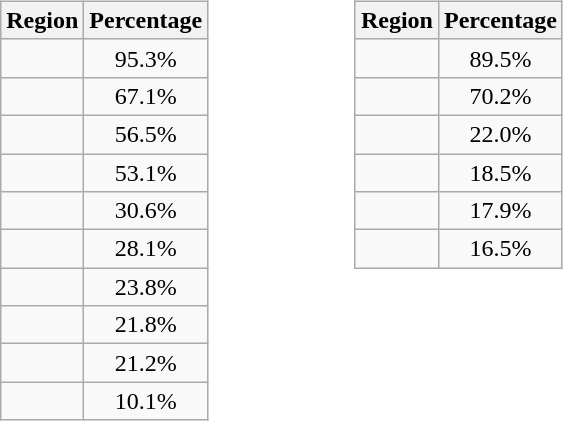<table>
<tr>
<td width="50%" align="left"></td>
<td width="50%" align="left"></td>
</tr>
<tr valign="top">
<td width="50%" align="left" style="margin-left:20%"><br><table class="wikitable sortable" style="margin-left:20%;">
<tr>
<th>Region</th>
<th>Percentage</th>
</tr>
<tr>
<td></td>
<td style="text-align:center">95.3%</td>
</tr>
<tr>
<td></td>
<td style="text-align:center">67.1%</td>
</tr>
<tr>
<td></td>
<td style="text-align:center">56.5%</td>
</tr>
<tr>
<td></td>
<td style="text-align:center">53.1%</td>
</tr>
<tr>
<td></td>
<td style="text-align:center">30.6%</td>
</tr>
<tr>
<td></td>
<td style="text-align:center">28.1%</td>
</tr>
<tr>
<td></td>
<td style="text-align:center">23.8%</td>
</tr>
<tr>
<td></td>
<td style="text-align:center">21.8%</td>
</tr>
<tr>
<td></td>
<td style="text-align:center">21.2%</td>
</tr>
<tr>
<td></td>
<td style="text-align:center">10.1%</td>
</tr>
</table>
</td>
<td width="50%" align="center" style="max-width:20%"><br><table class="wikitable sortable" style="margin-left:70%;">
<tr>
<th>Region</th>
<th>Percentage</th>
</tr>
<tr>
<td></td>
<td style="text-align:center">89.5%</td>
</tr>
<tr>
<td></td>
<td style="text-align:center">70.2%</td>
</tr>
<tr>
<td></td>
<td style="text-align:center">22.0%</td>
</tr>
<tr>
<td></td>
<td style="text-align:center">18.5%</td>
</tr>
<tr>
<td></td>
<td style="text-align:center">17.9%</td>
</tr>
<tr>
<td></td>
<td style="text-align:center">16.5%</td>
</tr>
</table>
</td>
</tr>
</table>
